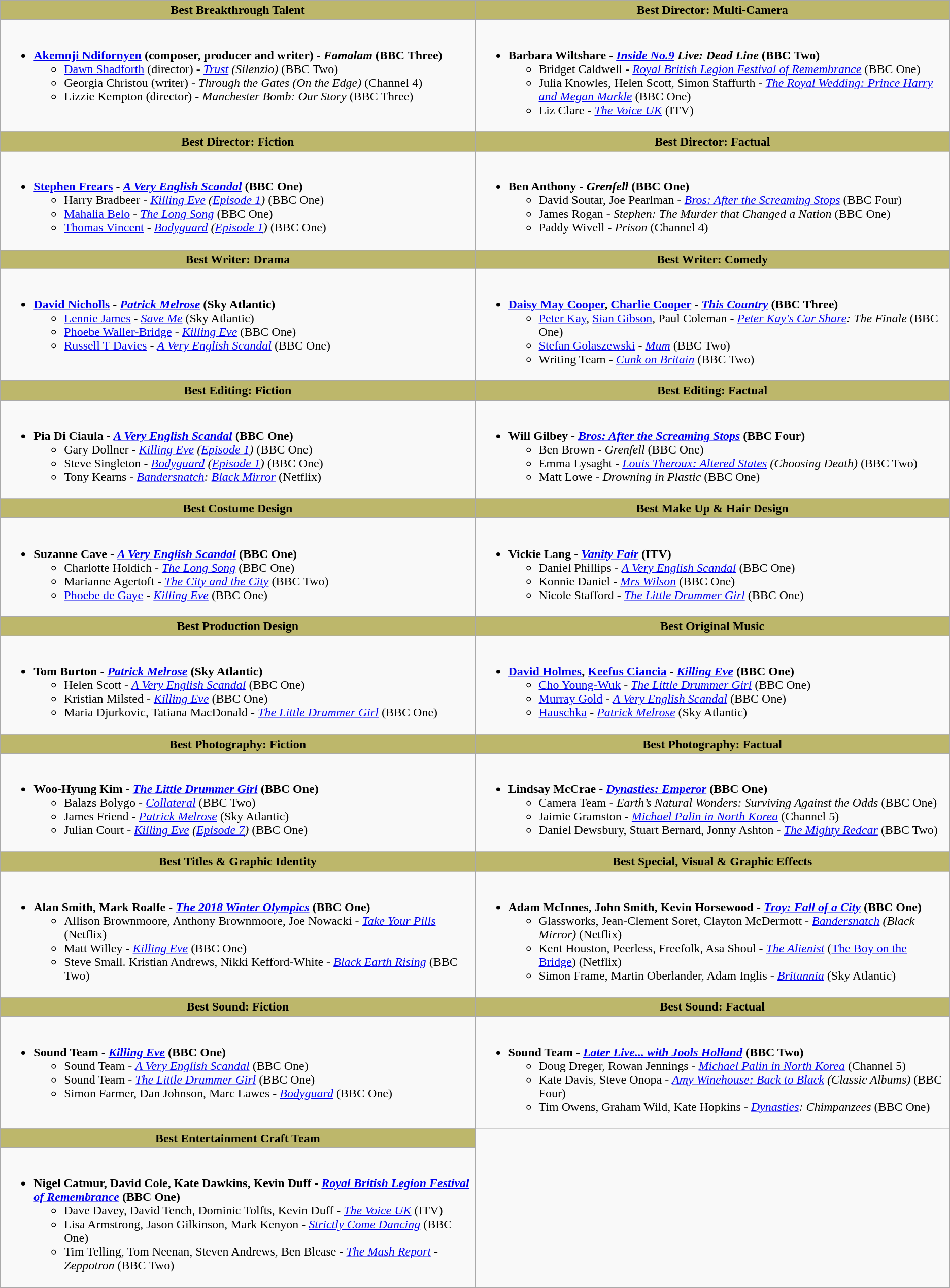<table class="wikitable">
<tr>
<th style="background:#BDB76B; width:50%">Best Breakthrough Talent</th>
<th style="background:#BDB76B; width:50%">Best Director: Multi-Camera</th>
</tr>
<tr>
<td valign="top"><br><ul><li><strong><a href='#'>Akemnji Ndifornyen</a> (composer, producer and writer) - <em>Famalam</em> (BBC Three)</strong><ul><li><a href='#'>Dawn Shadforth</a> (director) - <em><a href='#'>Trust</a> (Silenzio)</em> (BBC Two)</li><li>Georgia Christou (writer) - <em>Through the Gates (On the Edge)</em> (Channel 4)</li><li>Lizzie Kempton (director) - <em>Manchester Bomb: Our Story</em> (BBC Three)</li></ul></li></ul></td>
<td valign="top"><br><ul><li><strong>Barbara Wiltshare - <em><a href='#'>Inside No.9</a> Live: Dead Line</em> (BBC Two)</strong><ul><li>Bridget Caldwell - <em><a href='#'>Royal British Legion Festival of Remembrance</a></em> (BBC One)</li><li>Julia Knowles, Helen Scott, Simon Staffurth - <em><a href='#'>The Royal Wedding: Prince Harry and Megan Markle</a></em> (BBC One)</li><li>Liz Clare - <em><a href='#'>The Voice UK</a></em> (ITV)</li></ul></li></ul></td>
</tr>
<tr>
</tr>
<tr>
<th style="background:#BDB76B; width:50%">Best Director: Fiction</th>
<th style="background:#BDB76B; width:50%">Best Director: Factual</th>
</tr>
<tr>
<td valign="top"><br><ul><li><strong><a href='#'>Stephen Frears</a> - <em><a href='#'>A Very English Scandal</a></em> (BBC One)</strong><ul><li>Harry Bradbeer - <em><a href='#'>Killing Eve</a> (<a href='#'>Episode 1</a>)</em> (BBC One)</li><li><a href='#'>Mahalia Belo</a> - <em><a href='#'>The Long Song</a></em> (BBC One)</li><li><a href='#'>Thomas Vincent</a> - <em><a href='#'>Bodyguard</a> (<a href='#'>Episode 1</a>)</em> (BBC One)</li></ul></li></ul></td>
<td valign="top"><br><ul><li><strong>Ben Anthony - <em>Grenfell</em> (BBC One)</strong><ul><li>David Soutar, Joe Pearlman - <em><a href='#'>Bros: After the Screaming Stops</a></em> (BBC Four)</li><li>James Rogan - <em>Stephen: The Murder that Changed a Nation</em> (BBC One)</li><li>Paddy Wivell - <em>Prison</em> (Channel 4)</li></ul></li></ul></td>
</tr>
<tr>
</tr>
<tr>
<th style="background:#BDB76B; width:50%">Best Writer: Drama</th>
<th style="background:#BDB76B; width:50%">Best Writer: Comedy</th>
</tr>
<tr>
<td valign="top"><br><ul><li><strong><a href='#'>David Nicholls</a> - <em><a href='#'>Patrick Melrose</a></em> (Sky Atlantic)</strong><ul><li><a href='#'>Lennie James</a> - <em><a href='#'>Save Me</a></em> (Sky Atlantic)</li><li><a href='#'>Phoebe Waller-Bridge</a> - <em><a href='#'>Killing Eve</a></em> (BBC One)</li><li><a href='#'>Russell T Davies</a> - <em><a href='#'>A Very English Scandal</a></em> (BBC One)</li></ul></li></ul></td>
<td valign="top"><br><ul><li><strong><a href='#'>Daisy May Cooper</a>, <a href='#'>Charlie Cooper</a> - <em><a href='#'>This Country</a></em> (BBC Three)</strong><ul><li><a href='#'>Peter Kay</a>, <a href='#'>Sian Gibson</a>, Paul Coleman - <em><a href='#'>Peter Kay's Car Share</a>: The Finale</em> (BBC One)</li><li><a href='#'>Stefan Golaszewski</a> - <em><a href='#'>Mum</a></em> (BBC Two)</li><li>Writing Team - <em><a href='#'>Cunk on Britain</a></em> (BBC Two)</li></ul></li></ul></td>
</tr>
<tr>
</tr>
<tr>
<th style="background:#BDB76B; width:50%">Best Editing: Fiction</th>
<th style="background:#BDB76B; width:50%">Best Editing: Factual</th>
</tr>
<tr>
<td valign="top"><br><ul><li><strong>Pia Di Ciaula - <em><a href='#'>A Very English Scandal</a></em> (BBC One)</strong><ul><li>Gary Dollner - <em><a href='#'>Killing Eve</a> (<a href='#'>Episode 1</a>)</em> (BBC One)</li><li>Steve Singleton - <em><a href='#'>Bodyguard</a> (<a href='#'>Episode 1</a>)</em> (BBC One)</li><li>Tony Kearns - <em><a href='#'>Bandersnatch</a>: <a href='#'>Black Mirror</a></em> (Netflix)</li></ul></li></ul></td>
<td valign="top"><br><ul><li><strong>Will Gilbey - <em><a href='#'>Bros: After the Screaming Stops</a></em> (BBC Four)</strong><ul><li>Ben Brown - <em>Grenfell</em> (BBC One)</li><li>Emma Lysaght - <em><a href='#'>Louis Theroux: Altered States</a> (Choosing Death)</em> (BBC Two)</li><li>Matt Lowe - <em>Drowning in Plastic</em> (BBC One)</li></ul></li></ul></td>
</tr>
<tr>
</tr>
<tr>
<th style="background:#BDB76B; width:50%">Best Costume Design</th>
<th style="background:#BDB76B; width:50%">Best Make Up & Hair Design</th>
</tr>
<tr>
<td valign="top"><br><ul><li><strong>Suzanne Cave - <em><a href='#'>A Very English Scandal</a></em> (BBC One) </strong><ul><li>Charlotte Holdich - <em><a href='#'>The Long Song</a></em> (BBC One)</li><li>Marianne Agertoft - <em><a href='#'>The City and the City</a></em> (BBC Two)</li><li><a href='#'>Phoebe de Gaye</a> - <em><a href='#'>Killing Eve</a></em> (BBC One)</li></ul></li></ul></td>
<td valign="top"><br><ul><li><strong>Vickie Lang - <em><a href='#'>Vanity Fair</a></em> (ITV)</strong><ul><li>Daniel Phillips - <em><a href='#'>A Very English Scandal</a></em> (BBC One)</li><li>Konnie Daniel - <em><a href='#'>Mrs Wilson</a></em> (BBC One)</li><li>Nicole Stafford - <em><a href='#'>The Little Drummer Girl</a></em> (BBC One)</li></ul></li></ul></td>
</tr>
<tr>
</tr>
<tr>
<th style="background:#BDB76B; width:50%">Best Production Design</th>
<th style="background:#BDB76B; width:50%">Best Original Music</th>
</tr>
<tr>
<td valign="top"><br><ul><li><strong>Tom Burton - <em><a href='#'>Patrick Melrose</a></em> (Sky Atlantic)</strong><ul><li>Helen Scott - <em><a href='#'>A Very English Scandal</a></em> (BBC One)</li><li>Kristian Milsted - <em><a href='#'>Killing Eve</a></em> (BBC One)</li><li>Maria Djurkovic, Tatiana MacDonald - <em><a href='#'>The Little Drummer Girl</a></em> (BBC One)</li></ul></li></ul></td>
<td valign="top"><br><ul><li><strong><a href='#'>David Holmes</a>, <a href='#'>Keefus Ciancia</a> - <em><a href='#'>Killing Eve</a></em> (BBC One)</strong><ul><li><a href='#'>Cho Young-Wuk</a> - <em><a href='#'>The Little Drummer Girl</a></em> (BBC One)</li><li><a href='#'>Murray Gold</a> - <em><a href='#'>A Very English Scandal</a></em> (BBC One)</li><li><a href='#'>Hauschka</a> - <em><a href='#'>Patrick Melrose</a></em> (Sky Atlantic)</li></ul></li></ul></td>
</tr>
<tr>
</tr>
<tr>
<th style="background:#BDB76B; width:50%">Best Photography: Fiction</th>
<th style="background:#BDB76B; width:50%">Best Photography: Factual</th>
</tr>
<tr>
<td valign="top"><br><ul><li><strong>Woo-Hyung Kim - <em><a href='#'>The Little Drummer Girl</a></em> (BBC One)</strong><ul><li>Balazs Bolygo - <em><a href='#'>Collateral</a></em> (BBC Two)</li><li>James Friend - <em><a href='#'>Patrick Melrose</a></em> (Sky Atlantic)</li><li>Julian Court - <em><a href='#'>Killing Eve</a> (<a href='#'>Episode 7</a>)</em> (BBC One)</li></ul></li></ul></td>
<td valign="top"><br><ul><li><strong>Lindsay McCrae - <em><a href='#'>Dynasties: Emperor</a></em> (BBC One)</strong><ul><li>Camera Team - <em>Earth’s Natural Wonders: Surviving Against the Odds</em> (BBC One)</li><li>Jaimie Gramston - <em><a href='#'>Michael Palin in North Korea</a></em> (Channel 5)</li><li>Daniel Dewsbury, Stuart Bernard, Jonny Ashton - <em><a href='#'>The Mighty Redcar</a></em> (BBC Two)</li></ul></li></ul></td>
</tr>
<tr>
</tr>
<tr>
<th style="background:#BDB76B; width:50%">Best Titles & Graphic Identity</th>
<th style="background:#BDB76B; width:50%">Best Special, Visual & Graphic Effects</th>
</tr>
<tr>
<td valign="top"><br><ul><li><strong>Alan Smith, Mark Roalfe - <em><a href='#'>The 2018 Winter Olympics</a></em> (BBC One)</strong><ul><li>Allison Brownmoore, Anthony Brownmoore, Joe Nowacki - <em><a href='#'>Take Your Pills</a></em> (Netflix)</li><li>Matt Willey - <em><a href='#'>Killing Eve</a></em> (BBC One)</li><li>Steve Small. Kristian Andrews, Nikki Kefford-White - <em><a href='#'>Black Earth Rising</a></em> (BBC Two)</li></ul></li></ul></td>
<td valign="top"><br><ul><li><strong>Adam McInnes, John Smith, Kevin Horsewood - <em><a href='#'>Troy: Fall of a City</a></em> (BBC One)</strong><ul><li>Glassworks, Jean-Clement Soret, Clayton McDermott - <em><a href='#'>Bandersnatch</a> (Black Mirror)</em> (Netflix)</li><li>Kent Houston, Peerless, Freefolk, Asa Shoul - <em><a href='#'>The Alienist</a></em> (<a href='#'>The Boy on the Bridge</a>) (Netflix)</li><li>Simon Frame, Martin Oberlander, Adam Inglis - <em><a href='#'>Britannia</a></em> (Sky Atlantic)</li></ul></li></ul></td>
</tr>
<tr>
</tr>
<tr>
<th style="background:#BDB76B; width:50%">Best Sound: Fiction</th>
<th style="background:#BDB76B; width:50%">Best Sound: Factual</th>
</tr>
<tr>
<td valign="top"><br><ul><li><strong>Sound Team - <em><a href='#'>Killing Eve</a></em> (BBC One)</strong><ul><li>Sound Team - <em><a href='#'>A Very English Scandal</a></em> (BBC One)</li><li>Sound Team - <em><a href='#'>The Little Drummer Girl</a></em> (BBC One)</li><li>Simon Farmer, Dan Johnson, Marc Lawes - <em><a href='#'>Bodyguard</a></em> (BBC One)</li></ul></li></ul></td>
<td valign="top"><br><ul><li><strong>Sound Team - <em><a href='#'>Later Live... with Jools Holland</a></em> (BBC Two)</strong><ul><li>Doug Dreger, Rowan Jennings - <em><a href='#'>Michael Palin in North Korea</a></em> (Channel 5)</li><li>Kate Davis, Steve Onopa - <em><a href='#'>Amy Winehouse: Back to Black</a> (Classic Albums)</em> (BBC Four)</li><li>Tim Owens, Graham Wild, Kate Hopkins - <em><a href='#'>Dynasties</a>: Chimpanzees</em> (BBC One)</li></ul></li></ul></td>
</tr>
<tr>
</tr>
<tr>
<th style="background:#BDB76B; width:50%">Best Entertainment Craft Team</th>
</tr>
<tr>
<td valign="top"><br><ul><li><strong>Nigel Catmur, David Cole, Kate Dawkins, Kevin Duff - <em><a href='#'>Royal British Legion Festival of Remembrance</a></em> (BBC One)</strong><ul><li>Dave Davey, David Tench, Dominic Tolfts, Kevin Duff - <em><a href='#'>The Voice UK</a></em> (ITV)</li><li>Lisa Armstrong, Jason Gilkinson, Mark Kenyon - <em><a href='#'>Strictly Come Dancing</a></em> (BBC One)</li><li>Tim Telling, Tom Neenan, Steven Andrews, Ben Blease - <em><a href='#'>The Mash Report</a> - Zeppotron</em> (BBC Two)</li></ul></li></ul></td>
</tr>
<tr>
</tr>
<tr>
</tr>
</table>
